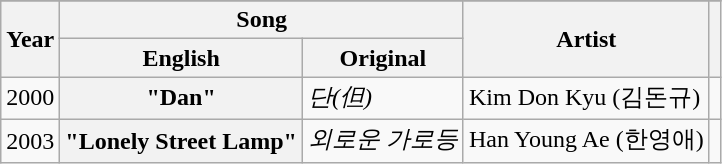<table class="wikitable plainrowheaders">
<tr>
</tr>
<tr>
<th scope=col rowspan=2>Year</th>
<th scope=col colspan=2>Song</th>
<th scope=col rowspan=2>Artist</th>
<th scope=col rowspan=2></th>
</tr>
<tr>
<th scope=col>English</th>
<th scope=col>Original</th>
</tr>
<tr>
<td>2000</td>
<th scope=row>"Dan"</th>
<td><em>단(但)</em></td>
<td>Kim Don Kyu (김돈규)</td>
<td align="center"></td>
</tr>
<tr>
<td>2003</td>
<th scope=row>"Lonely Street Lamp"</th>
<td><em>외로운 가로등</em></td>
<td>Han Young Ae (한영애)</td>
<td align="center"></td>
</tr>
</table>
